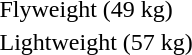<table>
<tr>
<td rowspan=2>Flyweight (49 kg)<br></td>
<td rowspan=2></td>
<td rowspan=2></td>
<td></td>
</tr>
<tr>
<td></td>
</tr>
<tr>
<td rowspan=2>Lightweight (57 kg)<br></td>
<td rowspan=2></td>
<td rowspan=2></td>
<td></td>
</tr>
<tr>
<td></td>
</tr>
<tr>
<td rowspan=2><br></td>
<td rowspan=2></td>
<td rowspan=2></td>
<td></td>
</tr>
<tr>
<td></td>
</tr>
<tr>
<td rowspan=2><br></td>
<td rowspan=2></td>
<td rowspan=2></td>
<td></td>
</tr>
<tr>
<td></td>
</tr>
</table>
